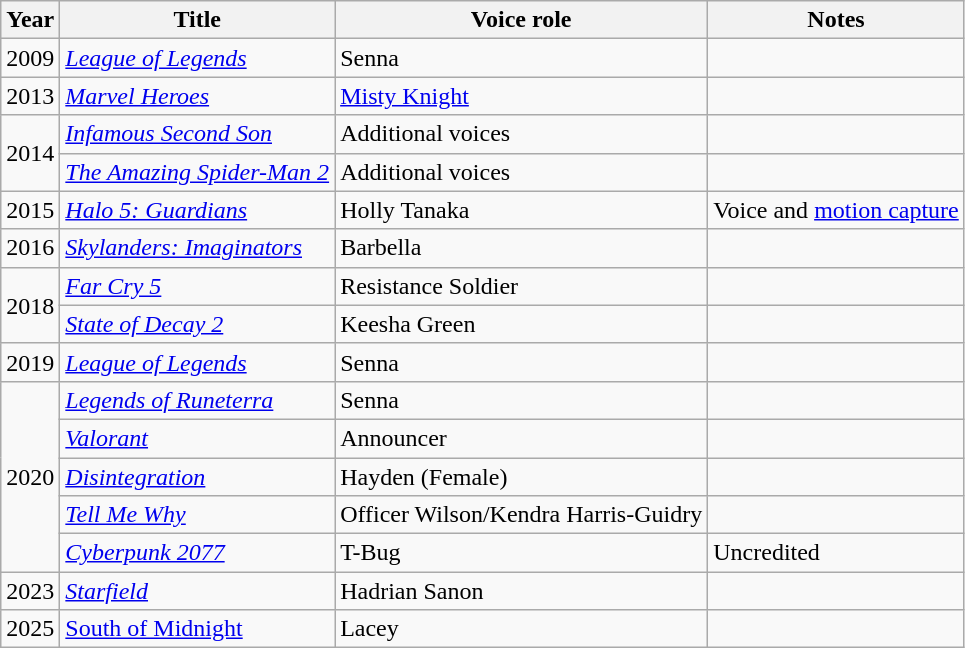<table class="wikitable sortable">
<tr>
<th>Year</th>
<th>Title</th>
<th>Voice role</th>
<th>Notes</th>
</tr>
<tr>
<td>2009</td>
<td><em><a href='#'>League of Legends</a></em></td>
<td>Senna</td>
<td></td>
</tr>
<tr>
<td>2013</td>
<td><em><a href='#'>Marvel Heroes</a></em></td>
<td><a href='#'>Misty Knight</a></td>
<td></td>
</tr>
<tr>
<td rowspan=2>2014</td>
<td><em><a href='#'>Infamous Second Son</a></em></td>
<td>Additional voices</td>
<td></td>
</tr>
<tr>
<td><em><a href='#'>The Amazing Spider-Man 2</a></em></td>
<td>Additional voices</td>
<td></td>
</tr>
<tr>
<td>2015</td>
<td><em><a href='#'>Halo 5: Guardians</a></em></td>
<td>Holly Tanaka</td>
<td>Voice and <a href='#'>motion capture</a></td>
</tr>
<tr>
<td>2016</td>
<td><em><a href='#'>Skylanders: Imaginators</a></em></td>
<td>Barbella</td>
<td></td>
</tr>
<tr>
<td rowspan="2">2018</td>
<td><em><a href='#'>Far Cry 5</a></em></td>
<td>Resistance Soldier</td>
<td></td>
</tr>
<tr>
<td><em><a href='#'>State of Decay 2</a></em></td>
<td>Keesha Green</td>
<td></td>
</tr>
<tr>
<td>2019</td>
<td><em><a href='#'>League of Legends</a></em></td>
<td>Senna</td>
<td></td>
</tr>
<tr>
<td rowspan="5">2020</td>
<td><em><a href='#'>Legends of Runeterra</a></em></td>
<td>Senna</td>
<td></td>
</tr>
<tr>
<td><em><a href='#'>Valorant</a></em></td>
<td>Announcer</td>
<td></td>
</tr>
<tr>
<td><em><a href='#'>Disintegration</a></em></td>
<td>Hayden (Female)</td>
<td></td>
</tr>
<tr>
<td><em><a href='#'>Tell Me Why</a></em></td>
<td>Officer Wilson/Kendra Harris-Guidry</td>
<td></td>
</tr>
<tr>
<td><em><a href='#'>Cyberpunk 2077</a></em></td>
<td>T-Bug</td>
<td>Uncredited</td>
</tr>
<tr>
<td rowspan="1">2023</td>
<td><em><a href='#'>Starfield</a></em></td>
<td>Hadrian Sanon</td>
<td></td>
</tr>
<tr>
<td>2025</td>
<td><a href='#'>South of Midnight</a></td>
<td>Lacey</td>
<td></td>
</tr>
</table>
